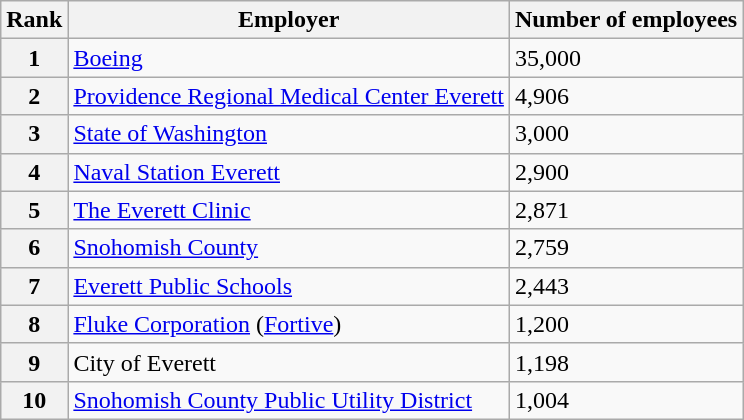<table class="wikitable sortable" border="1">
<tr>
<th scope="col">Rank</th>
<th scope="col">Employer</th>
<th scope="col">Number of employees</th>
</tr>
<tr>
<th scope="row">1</th>
<td><a href='#'>Boeing</a></td>
<td>35,000</td>
</tr>
<tr>
<th scope="row">2</th>
<td><a href='#'>Providence Regional Medical Center Everett</a></td>
<td>4,906</td>
</tr>
<tr>
<th scope="row">3</th>
<td><a href='#'>State of Washington</a></td>
<td>3,000</td>
</tr>
<tr>
<th scope="row">4</th>
<td><a href='#'>Naval Station Everett</a></td>
<td>2,900</td>
</tr>
<tr>
<th scope="row">5</th>
<td><a href='#'>The Everett Clinic</a></td>
<td>2,871</td>
</tr>
<tr>
<th scope="row">6</th>
<td><a href='#'>Snohomish County</a></td>
<td>2,759</td>
</tr>
<tr>
<th scope="row">7</th>
<td><a href='#'>Everett Public Schools</a></td>
<td>2,443</td>
</tr>
<tr>
<th scope="row">8</th>
<td><a href='#'>Fluke Corporation</a> (<a href='#'>Fortive</a>)</td>
<td>1,200</td>
</tr>
<tr>
<th scope="row">9</th>
<td>City of Everett</td>
<td>1,198</td>
</tr>
<tr>
<th scope="row">10</th>
<td><a href='#'>Snohomish County Public Utility District</a></td>
<td>1,004</td>
</tr>
</table>
